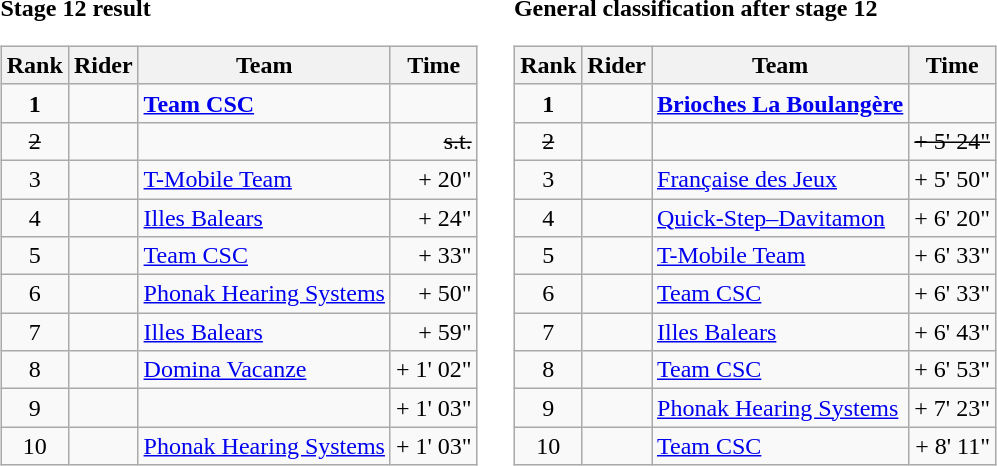<table>
<tr>
<td><strong>Stage 12 result</strong><br><table class="wikitable">
<tr>
<th scope="col">Rank</th>
<th scope="col">Rider</th>
<th scope="col">Team</th>
<th scope="col">Time</th>
</tr>
<tr>
<td style="text-align:center;"><strong>1</strong></td>
<td><strong></strong></td>
<td><strong><a href='#'>Team CSC</a></strong></td>
<td align=right><strong></strong></td>
</tr>
<tr>
<td style="text-align:center;"><del>2</del></td>
<td><del></del></td>
<td><del></del></td>
<td align=right><del>s.t.</del></td>
</tr>
<tr>
<td style="text-align:center;">3</td>
<td></td>
<td><a href='#'>T-Mobile Team</a></td>
<td align=right>+ 20"</td>
</tr>
<tr>
<td style="text-align:center;">4</td>
<td></td>
<td><a href='#'>Illes Balears</a></td>
<td align=right>+ 24"</td>
</tr>
<tr>
<td style="text-align:center;">5</td>
<td></td>
<td><a href='#'>Team CSC</a></td>
<td align=right>+ 33"</td>
</tr>
<tr>
<td style="text-align:center;">6</td>
<td></td>
<td><a href='#'>Phonak Hearing Systems</a></td>
<td align=right>+ 50"</td>
</tr>
<tr>
<td style="text-align:center;">7</td>
<td></td>
<td><a href='#'>Illes Balears</a></td>
<td align=right>+ 59"</td>
</tr>
<tr>
<td style="text-align:center;">8</td>
<td></td>
<td><a href='#'>Domina Vacanze</a></td>
<td align=right>+ 1' 02"</td>
</tr>
<tr>
<td style="text-align:center;">9</td>
<td></td>
<td></td>
<td align=right>+ 1' 03"</td>
</tr>
<tr>
<td style="text-align:center;">10</td>
<td></td>
<td><a href='#'>Phonak Hearing Systems</a></td>
<td align=right>+ 1' 03"</td>
</tr>
</table>
</td>
<td></td>
<td><strong>General classification after stage 12</strong><br><table class="wikitable">
<tr>
<th scope="col">Rank</th>
<th scope="col">Rider</th>
<th scope="col">Team</th>
<th scope="col">Time</th>
</tr>
<tr>
<td style="text-align:center;"><strong>1</strong></td>
<td><strong></strong> </td>
<td><strong><a href='#'>Brioches La Boulangère</a></strong></td>
<td style="text-align:right;"><strong></strong></td>
</tr>
<tr>
<td style="text-align:center;"><del>2</del></td>
<td><del></del></td>
<td><del></del></td>
<td align=right><del>+ 5' 24"</del></td>
</tr>
<tr>
<td style="text-align:center;">3</td>
<td></td>
<td><a href='#'>Française des Jeux</a></td>
<td style="text-align:right;">+ 5' 50"</td>
</tr>
<tr>
<td style="text-align:center;">4</td>
<td></td>
<td><a href='#'>Quick-Step–Davitamon</a></td>
<td align=right>+ 6' 20"</td>
</tr>
<tr>
<td style="text-align:center;">5</td>
<td></td>
<td><a href='#'>T-Mobile Team</a></td>
<td align=right>+ 6' 33"</td>
</tr>
<tr>
<td style="text-align:center;">6</td>
<td></td>
<td><a href='#'>Team CSC</a></td>
<td align=right>+ 6' 33"</td>
</tr>
<tr>
<td style="text-align:center;">7</td>
<td></td>
<td><a href='#'>Illes Balears</a></td>
<td align=right>+ 6' 43"</td>
</tr>
<tr>
<td style="text-align:center;">8</td>
<td></td>
<td><a href='#'>Team CSC</a></td>
<td align=right>+ 6' 53"</td>
</tr>
<tr>
<td style="text-align:center;">9</td>
<td></td>
<td><a href='#'>Phonak Hearing Systems</a></td>
<td align=right>+ 7' 23"</td>
</tr>
<tr>
<td style="text-align:center;">10</td>
<td></td>
<td><a href='#'>Team CSC</a></td>
<td align=right>+ 8' 11"</td>
</tr>
</table>
</td>
</tr>
</table>
